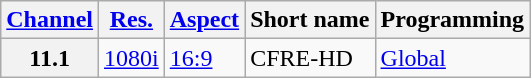<table class="wikitable">
<tr>
<th><a href='#'>Channel</a></th>
<th><a href='#'>Res.</a></th>
<th><a href='#'>Aspect</a></th>
<th>Short name</th>
<th>Programming</th>
</tr>
<tr>
<th scope = "row">11.1</th>
<td><a href='#'>1080i</a></td>
<td><a href='#'>16:9</a></td>
<td>CFRE-HD</td>
<td><a href='#'>Global</a></td>
</tr>
</table>
